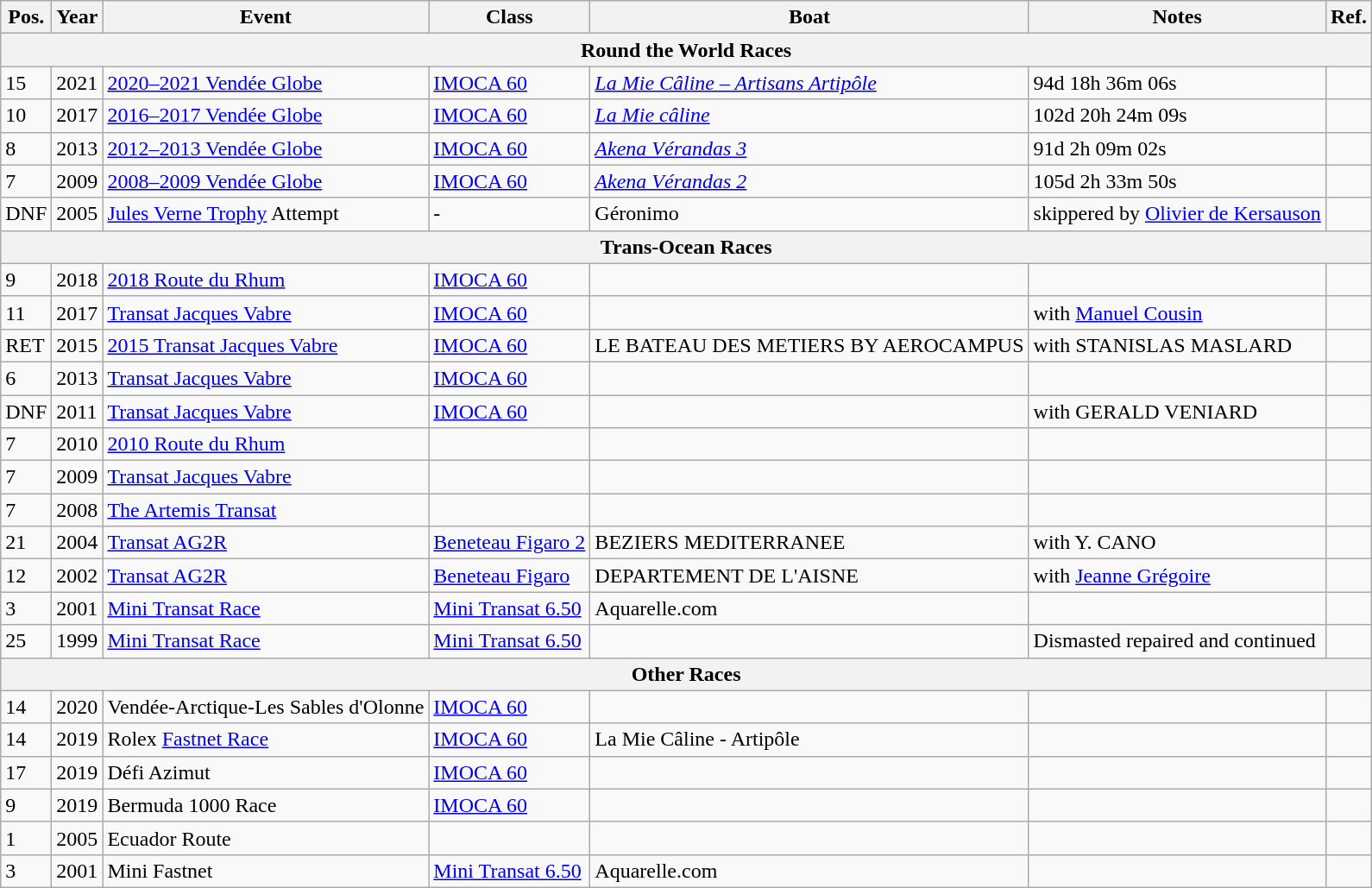<table class="wikitable sortable">
<tr>
<th>Pos.</th>
<th>Year</th>
<th>Event</th>
<th>Class</th>
<th>Boat</th>
<th>Notes</th>
<th>Ref.</th>
</tr>
<tr>
<th colspan=7><strong>Round the World Races</strong></th>
</tr>
<tr>
<td>15</td>
<td>2021</td>
<td><a href='#'>2020–2021 Vendée Globe</a></td>
<td><a href='#'>IMOCA 60</a></td>
<td><em><a href='#'>La Mie Câline – Artisans Artipôle</a></em></td>
<td>94d 18h 36m 06s</td>
<td></td>
</tr>
<tr>
<td>10</td>
<td>2017</td>
<td><a href='#'>2016–2017 Vendée Globe</a></td>
<td><a href='#'>IMOCA 60</a></td>
<td><em><a href='#'>La Mie câline</a></em></td>
<td>102d 20h 24m 09s</td>
<td></td>
</tr>
<tr>
<td>8</td>
<td>2013</td>
<td><a href='#'>2012–2013 Vendée Globe</a></td>
<td><a href='#'>IMOCA 60</a></td>
<td><em><a href='#'>Akena Vérandas 3</a></em></td>
<td>91d 2h 09m 02s</td>
<td></td>
</tr>
<tr>
<td>7</td>
<td>2009</td>
<td><a href='#'>2008–2009 Vendée Globe</a></td>
<td><a href='#'>IMOCA 60</a></td>
<td><em><a href='#'>Akena Vérandas 2</a></em></td>
<td>105d 2h 33m 50s</td>
<td></td>
</tr>
<tr>
<td>DNF</td>
<td>2005</td>
<td><a href='#'>Jules Verne Trophy</a> Attempt</td>
<td>-</td>
<td>Géronimo</td>
<td>skippered by <a href='#'>Olivier de Kersauson</a></td>
<td></td>
</tr>
<tr>
<th colspan=7><strong>Trans-Ocean Races</strong></th>
</tr>
<tr>
<td>9</td>
<td>2018</td>
<td><a href='#'>2018 Route du Rhum</a></td>
<td><a href='#'>IMOCA 60</a></td>
<td></td>
<td></td>
<td></td>
</tr>
<tr>
<td>11</td>
<td>2017</td>
<td><a href='#'>Transat Jacques Vabre</a></td>
<td><a href='#'>IMOCA 60</a></td>
<td></td>
<td>with <a href='#'>Manuel Cousin</a></td>
<td></td>
</tr>
<tr>
<td>RET</td>
<td>2015</td>
<td><a href='#'>2015 Transat Jacques Vabre</a></td>
<td><a href='#'>IMOCA 60</a></td>
<td>LE BATEAU DES METIERS BY AEROCAMPUS</td>
<td>with STANISLAS MASLARD</td>
<td></td>
</tr>
<tr>
<td>6</td>
<td>2013</td>
<td><a href='#'>Transat Jacques Vabre</a></td>
<td><a href='#'>IMOCA 60</a></td>
<td></td>
<td></td>
<td></td>
</tr>
<tr>
<td>DNF</td>
<td>2011</td>
<td><a href='#'>Transat Jacques Vabre</a></td>
<td><a href='#'>IMOCA 60</a></td>
<td></td>
<td>with GERALD VENIARD</td>
<td></td>
</tr>
<tr>
<td>7</td>
<td>2010</td>
<td><a href='#'>2010 Route du Rhum</a></td>
<td></td>
<td></td>
<td></td>
<td></td>
</tr>
<tr>
<td>7</td>
<td>2009</td>
<td><a href='#'>Transat Jacques Vabre</a></td>
<td></td>
<td></td>
<td></td>
<td></td>
</tr>
<tr>
<td>7</td>
<td>2008</td>
<td><a href='#'>The Artemis Transat</a></td>
<td></td>
<td></td>
<td></td>
<td></td>
</tr>
<tr>
<td>21</td>
<td>2004</td>
<td><a href='#'>Transat AG2R</a></td>
<td><a href='#'>Beneteau Figaro 2</a></td>
<td>BEZIERS MEDITERRANEE</td>
<td>with Y. CANO</td>
<td></td>
</tr>
<tr>
<td>12</td>
<td>2002</td>
<td><a href='#'>Transat AG2R</a></td>
<td><a href='#'>Beneteau Figaro</a></td>
<td>DEPARTEMENT DE L'AISNE</td>
<td>with <a href='#'>Jeanne Grégoire</a></td>
<td></td>
</tr>
<tr>
<td>3</td>
<td>2001</td>
<td><a href='#'>Mini Transat Race</a></td>
<td><a href='#'>Mini Transat 6.50</a></td>
<td>Aquarelle.com</td>
<td></td>
<td></td>
</tr>
<tr>
<td>25</td>
<td>1999</td>
<td><a href='#'>Mini Transat Race</a></td>
<td><a href='#'>Mini Transat 6.50</a></td>
<td></td>
<td>Dismasted repaired and continued</td>
<td></td>
</tr>
<tr>
<th colspan=7><strong>Other Races</strong></th>
</tr>
<tr>
<td>14</td>
<td>2020</td>
<td>Vendée-Arctique-Les Sables d'Olonne</td>
<td><a href='#'>IMOCA 60</a></td>
<td></td>
<td></td>
<td></td>
</tr>
<tr>
<td>14</td>
<td>2019</td>
<td>Rolex <a href='#'>Fastnet Race</a></td>
<td><a href='#'>IMOCA 60</a></td>
<td>La Mie Câline - Artipôle</td>
<td></td>
<td></td>
</tr>
<tr>
<td>17</td>
<td>2019</td>
<td>Défi Azimut</td>
<td><a href='#'>IMOCA 60</a></td>
<td></td>
<td></td>
<td></td>
</tr>
<tr>
<td>9</td>
<td>2019</td>
<td>Bermuda 1000 Race</td>
<td><a href='#'>IMOCA 60</a></td>
<td></td>
<td></td>
<td></td>
</tr>
<tr>
<td>1</td>
<td>2005</td>
<td>Ecuador Route</td>
<td></td>
<td></td>
<td></td>
<td></td>
</tr>
<tr>
<td>3</td>
<td>2001</td>
<td>Mini Fastnet</td>
<td><a href='#'>Mini Transat 6.50</a></td>
<td>Aquarelle.com</td>
<td></td>
<td></td>
</tr>
</table>
